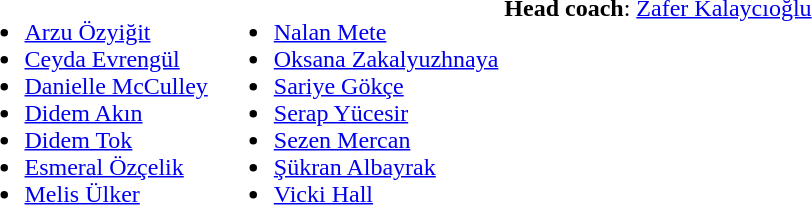<table>
<tr valign="top">
<td><br><ul><li> <a href='#'>Arzu Özyiğit</a></li><li> <a href='#'>Ceyda Evrengül</a></li><li> <a href='#'>Danielle McCulley</a></li><li> <a href='#'>Didem Akın</a></li><li> <a href='#'>Didem Tok</a></li><li> <a href='#'>Esmeral Özçelik</a></li><li> <a href='#'>Melis Ülker</a></li></ul></td>
<td><br><ul><li> <a href='#'>Nalan Mete</a></li><li> <a href='#'>Oksana Zakalyuzhnaya</a></li><li> <a href='#'>Sariye Gökçe</a></li><li> <a href='#'>Serap Yücesir</a></li><li> <a href='#'>Sezen Mercan</a></li><li> <a href='#'>Şükran Albayrak</a></li><li> <a href='#'>Vicki Hall</a></li></ul></td>
<td><br><strong>Head coach</strong>:  <a href='#'>Zafer Kalaycıoğlu</a></td>
</tr>
</table>
